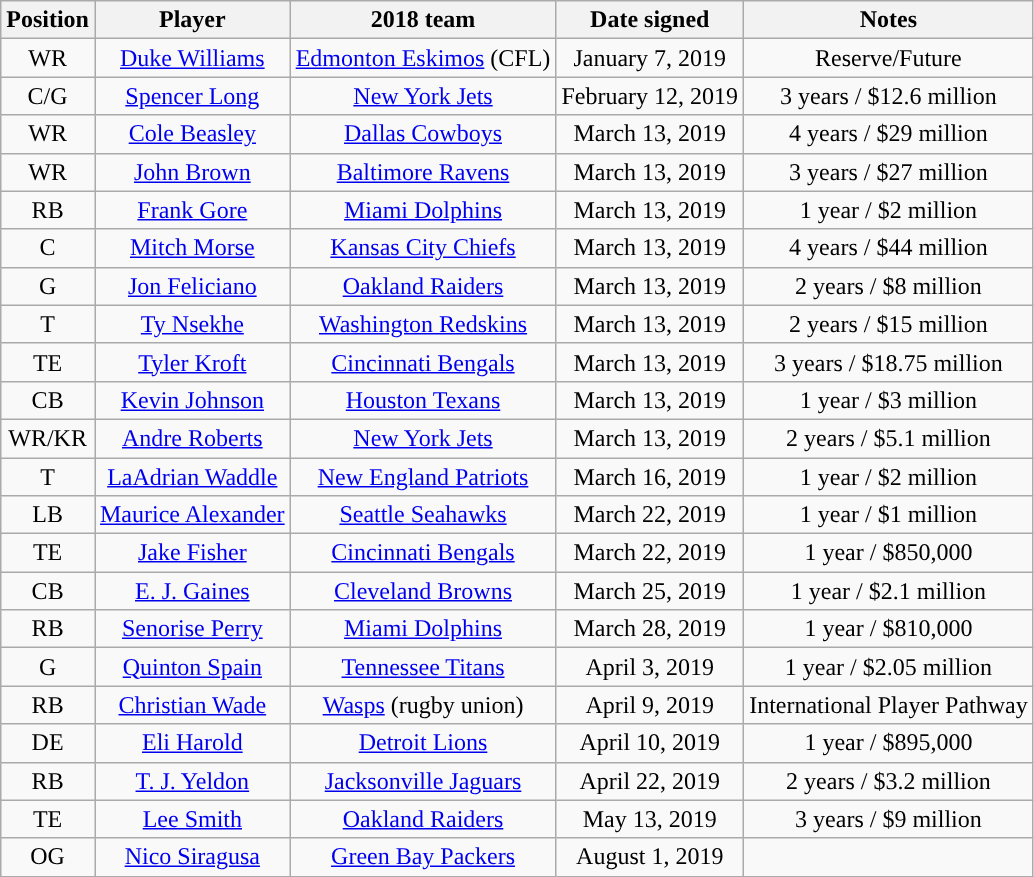<table class="wikitable sortable" style="text-align:center">
<tr>
<th>Position</th>
<th>Player</th>
<th>2018 team</th>
<th>Date signed</th>
<th>Notes</th>
</tr>
<tr>
<td>WR</td>
<td><a href='#'>Duke Williams</a></td>
<td><a href='#'>Edmonton Eskimos</a> (CFL)</td>
<td>January 7, 2019</td>
<td>Reserve/Future</td>
</tr>
<tr>
<td>C/G</td>
<td><a href='#'>Spencer Long</a></td>
<td><a href='#'>New York Jets</a></td>
<td>February 12, 2019</td>
<td>3 years / $12.6 million</td>
</tr>
<tr>
<td>WR</td>
<td><a href='#'>Cole Beasley</a></td>
<td><a href='#'>Dallas Cowboys</a></td>
<td>March 13, 2019</td>
<td>4 years / $29 million</td>
</tr>
<tr>
<td>WR</td>
<td><a href='#'>John Brown</a></td>
<td><a href='#'>Baltimore Ravens</a></td>
<td>March 13, 2019</td>
<td>3 years / $27 million</td>
</tr>
<tr>
<td>RB</td>
<td><a href='#'>Frank Gore</a></td>
<td><a href='#'>Miami Dolphins</a></td>
<td>March 13, 2019</td>
<td>1 year / $2 million</td>
</tr>
<tr>
<td>C</td>
<td><a href='#'>Mitch Morse</a></td>
<td><a href='#'>Kansas City Chiefs</a></td>
<td>March 13, 2019</td>
<td>4 years / $44 million</td>
</tr>
<tr>
<td>G</td>
<td><a href='#'>Jon Feliciano</a></td>
<td><a href='#'>Oakland Raiders</a></td>
<td>March 13, 2019</td>
<td>2 years / $8 million</td>
</tr>
<tr>
<td>T</td>
<td><a href='#'>Ty Nsekhe</a></td>
<td><a href='#'>Washington Redskins</a></td>
<td>March 13, 2019</td>
<td>2 years / $15 million</td>
</tr>
<tr>
<td>TE</td>
<td><a href='#'>Tyler Kroft</a></td>
<td><a href='#'>Cincinnati Bengals</a></td>
<td>March 13, 2019</td>
<td>3 years / $18.75 million</td>
</tr>
<tr>
<td>CB</td>
<td><a href='#'>Kevin Johnson</a></td>
<td><a href='#'>Houston Texans</a></td>
<td>March 13, 2019</td>
<td>1 year / $3 million</td>
</tr>
<tr>
<td>WR/KR</td>
<td><a href='#'>Andre Roberts</a></td>
<td><a href='#'>New York Jets</a></td>
<td>March 13, 2019</td>
<td>2 years / $5.1 million</td>
</tr>
<tr>
<td>T</td>
<td><a href='#'>LaAdrian Waddle</a></td>
<td><a href='#'>New England Patriots</a></td>
<td>March 16, 2019</td>
<td>1 year / $2 million</td>
</tr>
<tr>
<td>LB</td>
<td><a href='#'>Maurice Alexander</a></td>
<td><a href='#'>Seattle Seahawks</a></td>
<td>March 22, 2019</td>
<td>1 year / $1 million</td>
</tr>
<tr>
<td>TE</td>
<td><a href='#'>Jake Fisher</a></td>
<td><a href='#'>Cincinnati Bengals</a></td>
<td>March 22, 2019</td>
<td>1 year / $850,000</td>
</tr>
<tr>
<td>CB</td>
<td><a href='#'>E. J. Gaines</a></td>
<td><a href='#'>Cleveland Browns</a></td>
<td>March 25, 2019</td>
<td>1 year / $2.1 million</td>
</tr>
<tr>
<td>RB</td>
<td><a href='#'>Senorise Perry</a></td>
<td><a href='#'>Miami Dolphins</a></td>
<td>March 28, 2019</td>
<td>1 year / $810,000</td>
</tr>
<tr>
<td>G</td>
<td><a href='#'>Quinton Spain</a></td>
<td><a href='#'>Tennessee Titans</a></td>
<td>April 3, 2019</td>
<td>1 year / $2.05 million</td>
</tr>
<tr>
<td>RB</td>
<td><a href='#'>Christian Wade</a></td>
<td><a href='#'>Wasps</a> (rugby union)</td>
<td>April 9, 2019</td>
<td>International Player Pathway</td>
</tr>
<tr>
<td>DE</td>
<td><a href='#'>Eli Harold</a></td>
<td><a href='#'>Detroit Lions</a></td>
<td>April 10, 2019</td>
<td>1 year / $895,000</td>
</tr>
<tr>
<td>RB</td>
<td><a href='#'>T. J. Yeldon</a></td>
<td><a href='#'>Jacksonville Jaguars</a></td>
<td>April 22, 2019</td>
<td>2 years / $3.2 million</td>
</tr>
<tr>
<td>TE</td>
<td><a href='#'>Lee Smith</a></td>
<td><a href='#'>Oakland Raiders</a></td>
<td>May 13, 2019</td>
<td>3 years / $9 million</td>
</tr>
<tr>
<td>OG</td>
<td><a href='#'>Nico Siragusa</a></td>
<td><a href='#'>Green Bay Packers</a></td>
<td>August 1, 2019</td>
<td></td>
</tr>
</table>
